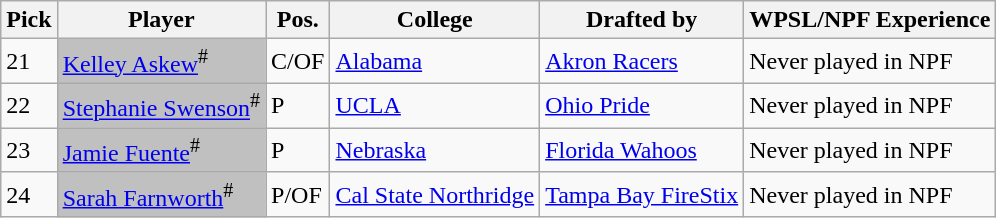<table class="wikitable">
<tr>
<th>Pick</th>
<th>Player</th>
<th>Pos.</th>
<th>College</th>
<th>Drafted by</th>
<th>WPSL/NPF Experience</th>
</tr>
<tr>
<td>21</td>
<td style="background:#C0C0C0;"><a href='#'>Kelley Askew</a><sup>#</sup></td>
<td>C/OF</td>
<td><a href='#'>Alabama</a></td>
<td><a href='#'>Akron Racers </a></td>
<td>Never played in NPF</td>
</tr>
<tr>
<td>22</td>
<td style="background:#C0C0C0;"><a href='#'>Stephanie Swenson</a><sup>#</sup></td>
<td>P</td>
<td><a href='#'>UCLA</a></td>
<td><a href='#'>Ohio Pride </a></td>
<td>Never played in NPF</td>
</tr>
<tr>
<td>23</td>
<td style="background:#C0C0C0;"><a href='#'>Jamie Fuente</a><sup>#</sup></td>
<td>P</td>
<td><a href='#'>Nebraska</a></td>
<td><a href='#'>Florida Wahoos </a></td>
<td>Never played in NPF</td>
</tr>
<tr>
<td>24</td>
<td style="background:#C0C0C0;"><a href='#'>Sarah Farnworth</a><sup>#</sup></td>
<td>P/OF</td>
<td><a href='#'>Cal State Northridge</a></td>
<td><a href='#'>Tampa Bay FireStix </a></td>
<td>Never played in NPF</td>
</tr>
</table>
